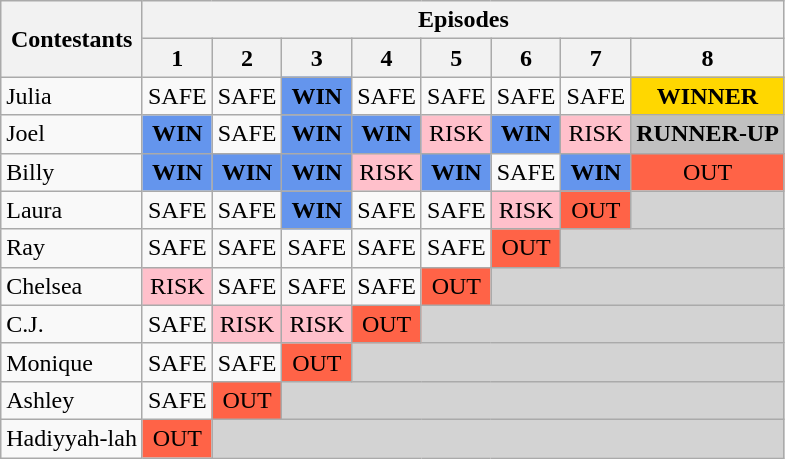<table class="wikitable" style="text-align:center">
<tr>
<th rowspan=2>Contestants</th>
<th colspan=8>Episodes</th>
</tr>
<tr>
<th>1</th>
<th>2</th>
<th>3</th>
<th>4</th>
<th>5</th>
<th>6</th>
<th>7</th>
<th>8</th>
</tr>
<tr>
<td align="left">Julia</td>
<td>SAFE</td>
<td>SAFE</td>
<td bgcolor="cornflowerblue"><strong>WIN</strong></td>
<td>SAFE</td>
<td>SAFE</td>
<td>SAFE</td>
<td>SAFE</td>
<td bgcolor="gold"><strong>WINNER</strong></td>
</tr>
<tr>
<td align="left">Joel</td>
<td bgcolor="cornflowerblue"><strong>WIN</strong></td>
<td>SAFE</td>
<td bgcolor="cornflowerblue"><strong>WIN</strong></td>
<td bgcolor="cornflowerblue"><strong>WIN</strong></td>
<td bgcolor="pink">RISK</td>
<td bgcolor="cornflowerblue"><strong>WIN</strong></td>
<td bgcolor="pink">RISK</td>
<td bgcolor="silver"><strong>RUNNER-UP</strong></td>
</tr>
<tr>
<td align="left">Billy</td>
<td bgcolor="cornflowerblue"><strong>WIN</strong></td>
<td bgcolor="cornflowerblue"><strong>WIN</strong></td>
<td bgcolor="cornflowerblue"><strong>WIN</strong></td>
<td bgcolor="pink">RISK</td>
<td bgcolor="cornflowerblue"><strong>WIN</strong></td>
<td>SAFE</td>
<td bgcolor="cornflowerblue"><strong>WIN</strong></td>
<td bgcolor="tomato">OUT</td>
</tr>
<tr>
<td align="left">Laura</td>
<td>SAFE</td>
<td>SAFE</td>
<td bgcolor="cornflowerblue"><strong>WIN</strong></td>
<td>SAFE</td>
<td>SAFE</td>
<td bgcolor="pink">RISK</td>
<td bgcolor="tomato">OUT</td>
<td bgcolor="lightgrey"></td>
</tr>
<tr>
<td align="left">Ray</td>
<td>SAFE</td>
<td>SAFE</td>
<td>SAFE</td>
<td>SAFE</td>
<td>SAFE</td>
<td bgcolor="tomato">OUT</td>
<td bgcolor="lightgrey" colspan=2></td>
</tr>
<tr>
<td align="left">Chelsea</td>
<td bgcolor="pink">RISK</td>
<td>SAFE</td>
<td>SAFE</td>
<td>SAFE</td>
<td bgcolor="tomato">OUT</td>
<td bgcolor="lightgrey" colspan=3></td>
</tr>
<tr>
<td align="left">C.J.</td>
<td>SAFE</td>
<td bgcolor="pink">RISK</td>
<td bgcolor="pink">RISK</td>
<td bgcolor="tomato">OUT</td>
<td bgcolor="lightgrey" colspan=4></td>
</tr>
<tr>
<td align="left">Monique</td>
<td>SAFE</td>
<td>SAFE</td>
<td bgcolor="tomato">OUT</td>
<td bgcolor="lightgrey" colspan=5></td>
</tr>
<tr>
<td align="left">Ashley</td>
<td>SAFE</td>
<td bgcolor="tomato">OUT</td>
<td bgcolor="lightgrey" colspan=6></td>
</tr>
<tr>
<td align="left">Hadiyyah-lah</td>
<td bgcolor="tomato">OUT</td>
<td bgcolor="lightgrey" colspan=7></td>
</tr>
</table>
